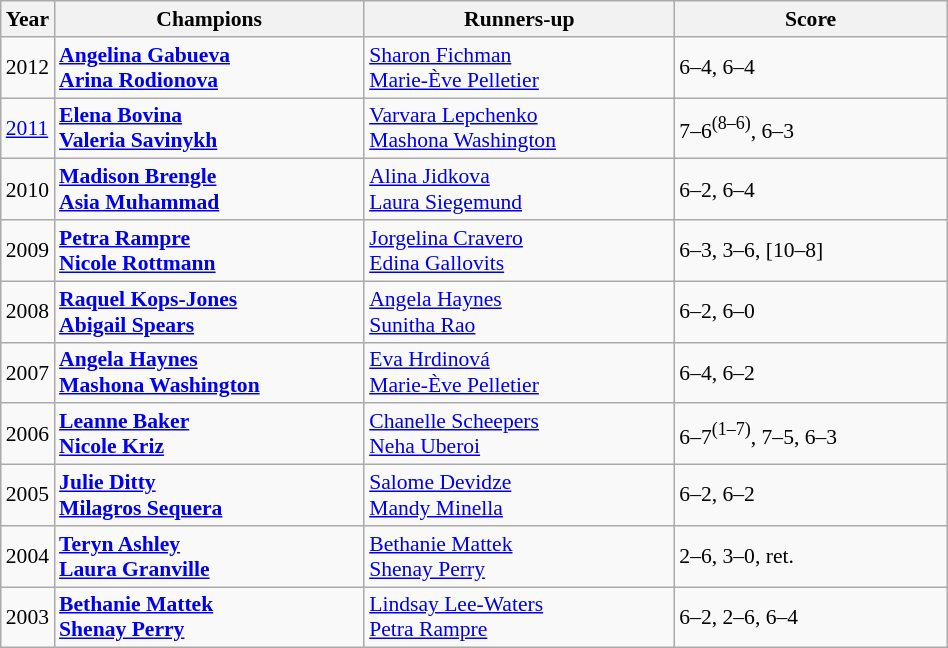<table class="wikitable" style="font-size:90%">
<tr>
<th>Year</th>
<th width="200">Champions</th>
<th width="200">Runners-up</th>
<th width="175">Score</th>
</tr>
<tr>
<td>2012</td>
<td> <strong><a href='#'>Angelina Gabueva</a></strong> <br>  <strong><a href='#'>Arina Rodionova</a></strong></td>
<td> <a href='#'>Sharon Fichman</a> <br>  <a href='#'>Marie-Ève Pelletier</a></td>
<td>6–4, 6–4</td>
</tr>
<tr>
<td><a href='#'>2011</a></td>
<td> <strong><a href='#'>Elena Bovina</a></strong> <br>  <strong><a href='#'>Valeria Savinykh</a></strong></td>
<td> <a href='#'>Varvara Lepchenko</a> <br>  <a href='#'>Mashona Washington</a></td>
<td>7–6<sup>(8–6)</sup>, 6–3</td>
</tr>
<tr>
<td>2010</td>
<td> <strong><a href='#'>Madison Brengle</a></strong> <br>  <strong><a href='#'>Asia Muhammad</a></strong></td>
<td> <a href='#'>Alina Jidkova</a> <br>  <a href='#'>Laura Siegemund</a></td>
<td>6–2, 6–4</td>
</tr>
<tr>
<td>2009</td>
<td> <strong><a href='#'>Petra Rampre</a></strong> <br>  <strong><a href='#'>Nicole Rottmann</a></strong></td>
<td> <a href='#'>Jorgelina Cravero</a> <br>  <a href='#'>Edina Gallovits</a></td>
<td>6–3, 3–6, [10–8]</td>
</tr>
<tr>
<td>2008</td>
<td> <strong><a href='#'>Raquel Kops-Jones</a></strong> <br>  <strong><a href='#'>Abigail Spears</a></strong></td>
<td> <a href='#'>Angela Haynes</a> <br>  <a href='#'>Sunitha Rao</a></td>
<td>6–2, 6–0</td>
</tr>
<tr>
<td>2007</td>
<td> <strong><a href='#'>Angela Haynes</a></strong> <br>  <strong><a href='#'>Mashona Washington</a></strong></td>
<td> <a href='#'>Eva Hrdinová</a> <br>  <a href='#'>Marie-Ève Pelletier</a></td>
<td>6–4, 6–2</td>
</tr>
<tr>
<td>2006</td>
<td> <strong><a href='#'>Leanne Baker</a></strong> <br>  <strong><a href='#'>Nicole Kriz</a></strong></td>
<td> <a href='#'>Chanelle Scheepers</a> <br>  <a href='#'>Neha Uberoi</a></td>
<td>6–7<sup>(1–7)</sup>, 7–5, 6–3</td>
</tr>
<tr>
<td>2005</td>
<td> <strong><a href='#'>Julie Ditty</a></strong> <br>  <strong><a href='#'>Milagros Sequera</a></strong></td>
<td> <a href='#'>Salome Devidze</a> <br>  <a href='#'>Mandy Minella</a></td>
<td>6–2, 6–2</td>
</tr>
<tr>
<td>2004</td>
<td> <strong><a href='#'>Teryn Ashley</a></strong> <br>  <strong><a href='#'>Laura Granville</a></strong></td>
<td> <a href='#'>Bethanie Mattek</a> <br>  <a href='#'>Shenay Perry</a></td>
<td>2–6, 3–0, ret.</td>
</tr>
<tr>
<td>2003</td>
<td> <strong><a href='#'>Bethanie Mattek</a></strong> <br>  <strong><a href='#'>Shenay Perry</a></strong></td>
<td> <a href='#'>Lindsay Lee-Waters</a> <br>  <a href='#'>Petra Rampre</a></td>
<td>6–2, 2–6, 6–4</td>
</tr>
</table>
